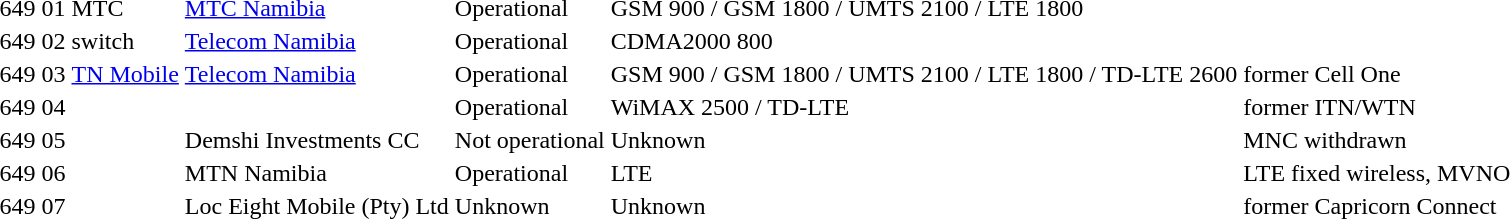<table>
<tr>
<td>649</td>
<td>01</td>
<td>MTC</td>
<td><a href='#'>MTC Namibia</a></td>
<td>Operational</td>
<td>GSM 900 / GSM 1800 / UMTS 2100 / LTE 1800</td>
<td></td>
</tr>
<tr>
<td>649</td>
<td>02</td>
<td>switch</td>
<td><a href='#'>Telecom Namibia</a></td>
<td>Operational</td>
<td>CDMA2000 800</td>
<td></td>
</tr>
<tr>
<td>649</td>
<td>03</td>
<td><a href='#'>TN Mobile</a></td>
<td><a href='#'>Telecom Namibia</a></td>
<td>Operational</td>
<td>GSM 900 / GSM 1800 / UMTS 2100 / LTE 1800 / TD-LTE 2600</td>
<td>former Cell One</td>
</tr>
<tr>
<td>649</td>
<td>04</td>
<td></td>
<td></td>
<td>Operational</td>
<td>WiMAX 2500 / TD-LTE</td>
<td>former ITN/WTN</td>
</tr>
<tr>
<td>649</td>
<td>05</td>
<td></td>
<td>Demshi Investments CC</td>
<td>Not operational</td>
<td>Unknown</td>
<td> MNC withdrawn</td>
</tr>
<tr>
<td>649</td>
<td>06</td>
<td></td>
<td>MTN Namibia</td>
<td>Operational</td>
<td>LTE</td>
<td>LTE fixed wireless, MVNO</td>
</tr>
<tr>
<td>649</td>
<td>07</td>
<td></td>
<td>Loc Eight Mobile (Pty) Ltd</td>
<td>Unknown</td>
<td>Unknown</td>
<td>former Capricorn Connect</td>
</tr>
</table>
